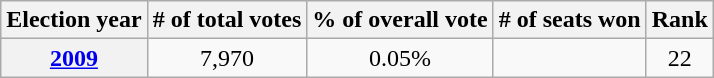<table class="wikitable">
<tr>
<th>Election year</th>
<th># of total votes</th>
<th>% of overall vote</th>
<th># of seats won</th>
<th>Rank</th>
</tr>
<tr>
<th><a href='#'>2009</a></th>
<td style="text-align:center;">7,970 </td>
<td style="text-align:center;">0.05% </td>
<td style="text-align:center;"></td>
<td style="text-align:center;">22 </td>
</tr>
</table>
